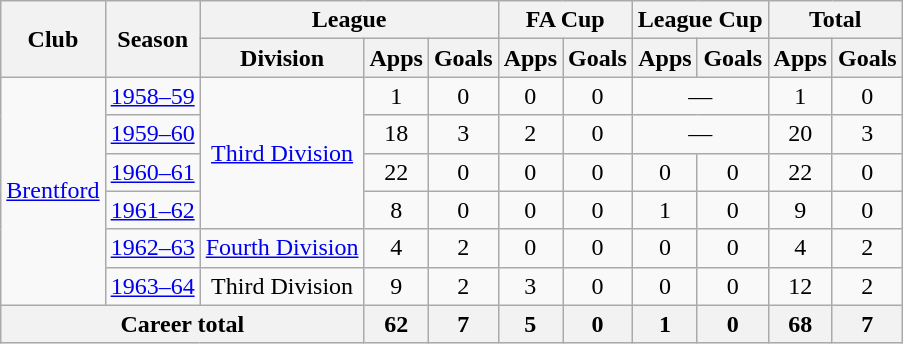<table class="wikitable" style="text-align: center;">
<tr>
<th rowspan="2">Club</th>
<th rowspan="2">Season</th>
<th colspan="3">League</th>
<th colspan="2">FA Cup</th>
<th colspan="2">League Cup</th>
<th colspan="2">Total</th>
</tr>
<tr>
<th>Division</th>
<th>Apps</th>
<th>Goals</th>
<th>Apps</th>
<th>Goals</th>
<th>Apps</th>
<th>Goals</th>
<th>Apps</th>
<th>Goals</th>
</tr>
<tr>
<td rowspan="6"><a href='#'>Brentford</a></td>
<td><a href='#'>1958–59</a></td>
<td rowspan="4"><a href='#'>Third Division</a></td>
<td>1</td>
<td>0</td>
<td>0</td>
<td>0</td>
<td colspan="2">—</td>
<td>1</td>
<td>0</td>
</tr>
<tr>
<td><a href='#'>1959–60</a></td>
<td>18</td>
<td>3</td>
<td>2</td>
<td>0</td>
<td colspan="2">—</td>
<td>20</td>
<td>3</td>
</tr>
<tr>
<td><a href='#'>1960–61</a></td>
<td>22</td>
<td>0</td>
<td>0</td>
<td>0</td>
<td>0</td>
<td>0</td>
<td>22</td>
<td>0</td>
</tr>
<tr>
<td><a href='#'>1961–62</a></td>
<td>8</td>
<td>0</td>
<td>0</td>
<td>0</td>
<td>1</td>
<td>0</td>
<td>9</td>
<td>0</td>
</tr>
<tr>
<td><a href='#'>1962–63</a></td>
<td><a href='#'>Fourth Division</a></td>
<td>4</td>
<td>2</td>
<td>0</td>
<td>0</td>
<td>0</td>
<td>0</td>
<td>4</td>
<td>2</td>
</tr>
<tr>
<td><a href='#'>1963–64</a></td>
<td>Third Division</td>
<td>9</td>
<td>2</td>
<td>3</td>
<td>0</td>
<td>0</td>
<td>0</td>
<td>12</td>
<td>2</td>
</tr>
<tr>
<th colspan="3">Career total</th>
<th>62</th>
<th>7</th>
<th>5</th>
<th>0</th>
<th>1</th>
<th>0</th>
<th>68</th>
<th>7</th>
</tr>
</table>
